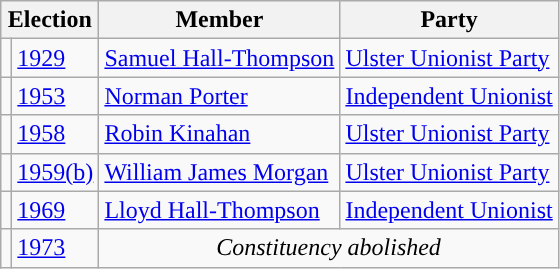<table class="wikitable">
<tr>
<th colspan="2">Election</th>
<th>Member</th>
<th>Party</th>
</tr>
<tr>
<td rowspan="1" style="background-color: "></td>
<td><a href='#'>1929</a></td>
<td rowspan="1"><a href='#'>Samuel Hall-Thompson</a></td>
<td rowspan="1"><a href='#'>Ulster Unionist Party</a></td>
</tr>
<tr>
<td rowspan="1" style="background-color: "></td>
<td><a href='#'>1953</a></td>
<td rowspan="1"><a href='#'>Norman Porter</a></td>
<td rowspan="1"><a href='#'>Independent Unionist</a></td>
</tr>
<tr>
<td rowspan="1" style="background-color: "></td>
<td><a href='#'>1958</a></td>
<td rowspan="1"><a href='#'>Robin Kinahan</a></td>
<td rowspan="1"><a href='#'>Ulster Unionist Party</a></td>
</tr>
<tr>
<td rowspan="1" style="background-color: "></td>
<td><a href='#'>1959(b)</a></td>
<td rowspan="1"><a href='#'>William James Morgan</a></td>
<td rowspan="1"><a href='#'>Ulster Unionist Party</a></td>
</tr>
<tr>
<td rowspan="1" style="background-color: "></td>
<td><a href='#'>1969</a></td>
<td rowspan="1"><a href='#'>Lloyd Hall-Thompson</a></td>
<td rowspan="1"><a href='#'>Independent Unionist</a></td>
</tr>
<tr>
<td></td>
<td><a href='#'>1973</a></td>
<td colspan="3" align=center><em>Constituency abolished</em></td>
</tr>
</table>
